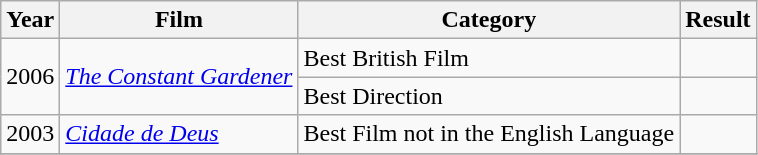<table class="wikitable">
<tr>
<th>Year</th>
<th>Film</th>
<th>Category</th>
<th>Result</th>
</tr>
<tr>
<td rowspan="2">2006</td>
<td rowspan="2"><em><a href='#'>The Constant Gardener</a></em></td>
<td>Best British Film</td>
<td></td>
</tr>
<tr>
<td>Best Direction</td>
<td></td>
</tr>
<tr>
<td>2003</td>
<td><em><a href='#'>Cidade de Deus</a></em></td>
<td>Best Film not in the English Language</td>
<td></td>
</tr>
<tr>
</tr>
</table>
